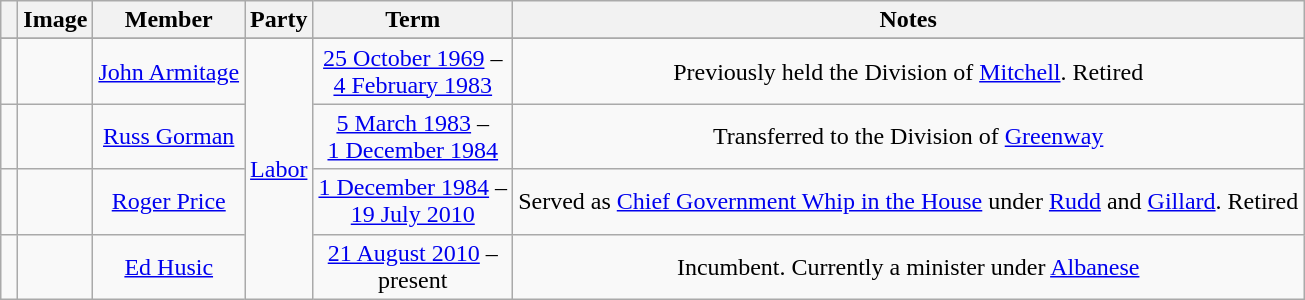<table class=wikitable style="text-align:center">
<tr>
<th></th>
<th>Image</th>
<th>Member</th>
<th>Party</th>
<th>Term</th>
<th>Notes</th>
</tr>
<tr>
</tr>
<tr>
<td> </td>
<td></td>
<td><a href='#'>John Armitage</a><br></td>
<td rowspan="4"><a href='#'>Labor</a></td>
<td nowrap><a href='#'>25 October 1969</a> –<br><a href='#'>4 February 1983</a></td>
<td>Previously held the Division of <a href='#'>Mitchell</a>. Retired</td>
</tr>
<tr>
<td> </td>
<td></td>
<td><a href='#'>Russ Gorman</a><br></td>
<td nowrap><a href='#'>5 March 1983</a> –<br><a href='#'>1 December 1984</a></td>
<td>Transferred to the Division of <a href='#'>Greenway</a></td>
</tr>
<tr>
<td> </td>
<td></td>
<td><a href='#'>Roger Price</a><br></td>
<td nowrap><a href='#'>1 December 1984</a> –<br><a href='#'>19 July 2010</a></td>
<td>Served as <a href='#'>Chief Government Whip in the House</a> under <a href='#'>Rudd</a> and <a href='#'>Gillard</a>. Retired</td>
</tr>
<tr>
<td> </td>
<td></td>
<td><a href='#'>Ed Husic</a><br></td>
<td nowrap><a href='#'>21 August 2010</a> –<br>present</td>
<td>Incumbent. Currently a minister under <a href='#'>Albanese</a></td>
</tr>
</table>
